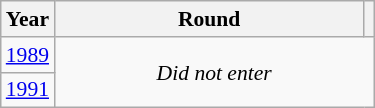<table class="wikitable" style="text-align: center; font-size:90%">
<tr>
<th>Year</th>
<th style="width:200px">Round</th>
<th></th>
</tr>
<tr>
<td><a href='#'>1989</a></td>
<td colspan="2" rowspan="2"><em>Did not enter</em></td>
</tr>
<tr>
<td><a href='#'>1991</a></td>
</tr>
</table>
